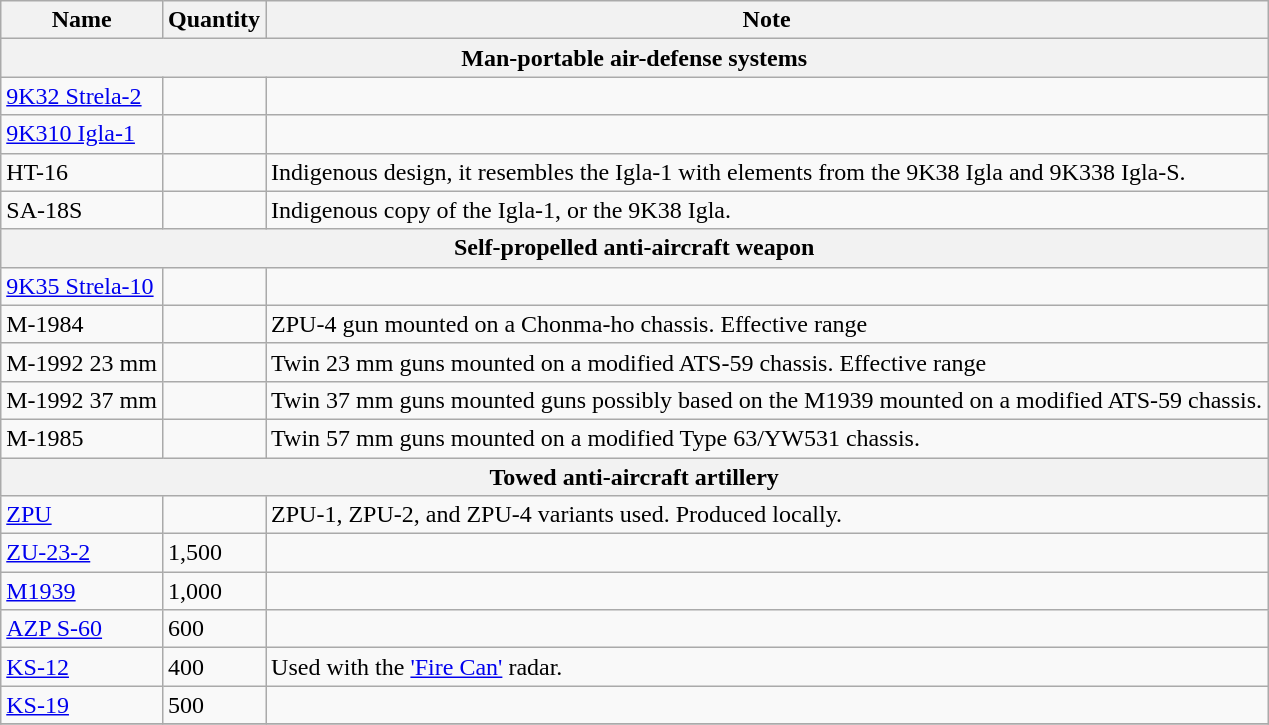<table class="wikitable">
<tr>
<th>Name</th>
<th>Quantity</th>
<th>Note</th>
</tr>
<tr>
<th colspan="3">Man-portable air-defense systems</th>
</tr>
<tr>
<td><a href='#'>9K32 Strela-2</a></td>
<td></td>
<td></td>
</tr>
<tr>
<td><a href='#'>9K310 Igla-1</a></td>
<td></td>
<td></td>
</tr>
<tr>
<td>HT-16</td>
<td></td>
<td>Indigenous design, it resembles the Igla-1 with elements from the 9K38 Igla and 9K338 Igla-S.</td>
</tr>
<tr>
<td>SA-18S</td>
<td></td>
<td>Indigenous copy of the Igla-1, or the 9K38 Igla.</td>
</tr>
<tr>
<th colspan="3">Self-propelled anti-aircraft weapon</th>
</tr>
<tr>
<td><a href='#'>9K35 Strela-10</a></td>
<td></td>
<td></td>
</tr>
<tr>
<td>M-1984</td>
<td></td>
<td>ZPU-4 gun mounted on a Chonma-ho chassis. Effective range </td>
</tr>
<tr>
<td>M-1992 23 mm</td>
<td></td>
<td>Twin 23 mm guns mounted on a modified ATS-59 chassis. Effective range </td>
</tr>
<tr>
<td>M-1992 37 mm</td>
<td></td>
<td>Twin 37 mm guns mounted guns possibly based on the M1939 mounted on a modified ATS-59 chassis.</td>
</tr>
<tr>
<td>M-1985</td>
<td></td>
<td>Twin 57 mm guns mounted on a modified Type 63/YW531 chassis.</td>
</tr>
<tr>
<th colspan="3">Towed anti-aircraft artillery</th>
</tr>
<tr>
<td><a href='#'>ZPU</a></td>
<td></td>
<td>ZPU-1, ZPU-2, and ZPU-4 variants used. Produced locally.</td>
</tr>
<tr>
<td><a href='#'>ZU-23-2</a></td>
<td>1,500</td>
<td></td>
</tr>
<tr>
<td><a href='#'>M1939</a></td>
<td>1,000</td>
<td></td>
</tr>
<tr>
<td><a href='#'>AZP S-60</a></td>
<td>600</td>
<td></td>
</tr>
<tr>
<td><a href='#'>KS-12</a></td>
<td>400</td>
<td>Used with the <a href='#'>'Fire Can'</a> radar.</td>
</tr>
<tr>
<td><a href='#'>KS-19</a></td>
<td>500</td>
<td></td>
</tr>
<tr>
</tr>
</table>
